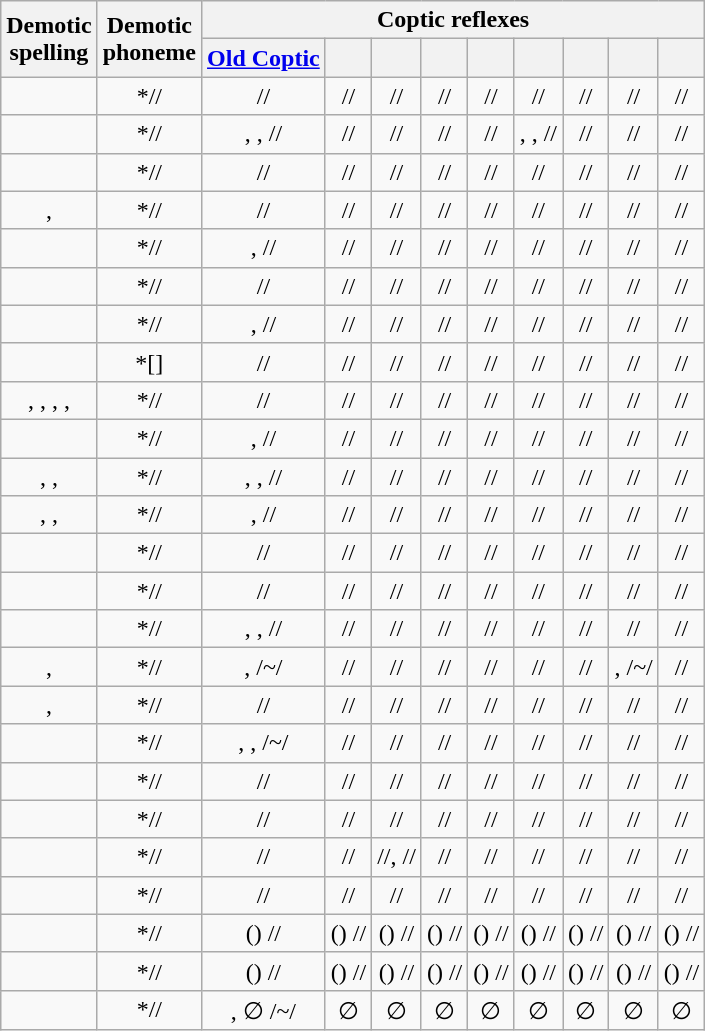<table class="wikitable" style="text-align: center;">
<tr>
<th rowspan=2>Demotic<br>spelling</th>
<th rowspan=2>Demotic<br>phoneme</th>
<th colspan=9>Coptic reflexes</th>
</tr>
<tr>
<th><a href='#'>Old Coptic</a></th>
<th></th>
<th></th>
<th></th>
<th></th>
<th></th>
<th></th>
<th></th>
<th></th>
</tr>
<tr>
<td></td>
<td>*//</td>
<td> //</td>
<td> //</td>
<td> //</td>
<td> //</td>
<td> //</td>
<td> //</td>
<td> //</td>
<td> //</td>
<td> //</td>
</tr>
<tr>
<td></td>
<td>*//</td>
<td>, ,  //</td>
<td> //</td>
<td> //</td>
<td> //</td>
<td> //</td>
<td>, ,  //</td>
<td> //</td>
<td> //</td>
<td> //</td>
</tr>
<tr>
<td></td>
<td>*//</td>
<td> //</td>
<td> //</td>
<td> //</td>
<td> //</td>
<td> //</td>
<td> //</td>
<td> //</td>
<td> //</td>
<td> //</td>
</tr>
<tr>
<td>, </td>
<td>*//</td>
<td> //</td>
<td> //</td>
<td> //</td>
<td> //</td>
<td> //</td>
<td> //</td>
<td> //</td>
<td> //</td>
<td> //</td>
</tr>
<tr>
<td></td>
<td>*//</td>
<td>,  //</td>
<td> //</td>
<td> //</td>
<td> //</td>
<td> //</td>
<td> //</td>
<td> //</td>
<td> //</td>
<td> //</td>
</tr>
<tr>
<td></td>
<td>*//</td>
<td> //</td>
<td> //</td>
<td> //</td>
<td> //</td>
<td> //</td>
<td> //</td>
<td> //</td>
<td> //</td>
<td> //</td>
</tr>
<tr>
<td></td>
<td>*//</td>
<td>,  //</td>
<td> //</td>
<td> //</td>
<td> //</td>
<td> //</td>
<td> //</td>
<td> //</td>
<td> //</td>
<td> //</td>
</tr>
<tr>
<td></td>
<td>*[]</td>
<td> //</td>
<td> //</td>
<td> //</td>
<td> //</td>
<td> //</td>
<td> //</td>
<td> //</td>
<td> //</td>
<td> //</td>
</tr>
<tr>
<td>, , , , </td>
<td>*//</td>
<td> //</td>
<td> //</td>
<td> //</td>
<td> //</td>
<td> //</td>
<td> //</td>
<td> //</td>
<td> //</td>
<td> //</td>
</tr>
<tr>
<td></td>
<td>*//</td>
<td>,  //</td>
<td> //</td>
<td> //</td>
<td> //</td>
<td> //</td>
<td> //</td>
<td> //</td>
<td> //</td>
<td> //</td>
</tr>
<tr>
<td>, , </td>
<td>*//</td>
<td>, ,  //</td>
<td> //</td>
<td> //</td>
<td> //</td>
<td> //</td>
<td> //</td>
<td> //</td>
<td> //</td>
<td> //</td>
</tr>
<tr>
<td>, , </td>
<td>*//</td>
<td>,  //</td>
<td> //</td>
<td> //</td>
<td> //</td>
<td> //</td>
<td> //</td>
<td> //</td>
<td> //</td>
<td> //</td>
</tr>
<tr>
<td></td>
<td>*//</td>
<td> //</td>
<td> //</td>
<td> //</td>
<td> //</td>
<td> //</td>
<td> //</td>
<td> //</td>
<td> //</td>
<td> //</td>
</tr>
<tr>
<td></td>
<td>*//</td>
<td> //</td>
<td> //</td>
<td> //</td>
<td> //</td>
<td> //</td>
<td> //</td>
<td> //</td>
<td> //</td>
<td> //</td>
</tr>
<tr>
<td></td>
<td>*//</td>
<td>, ,  //</td>
<td> //</td>
<td> //</td>
<td> //</td>
<td> //</td>
<td> //</td>
<td> //</td>
<td> //</td>
<td> //</td>
</tr>
<tr>
<td>, </td>
<td>*//</td>
<td>,  /~/</td>
<td> //</td>
<td> //</td>
<td> //</td>
<td> //</td>
<td> //</td>
<td> //</td>
<td>,  /~/</td>
<td> //</td>
</tr>
<tr>
<td>, </td>
<td>*//</td>
<td> //</td>
<td> //</td>
<td> //</td>
<td> //</td>
<td> //</td>
<td> //</td>
<td> //</td>
<td> //</td>
<td> //</td>
</tr>
<tr>
<td></td>
<td>*//</td>
<td>, ,  /~/</td>
<td> //</td>
<td> //</td>
<td> //</td>
<td> //</td>
<td> //</td>
<td> //</td>
<td> //</td>
<td> //</td>
</tr>
<tr>
<td></td>
<td>*//</td>
<td> //</td>
<td> //</td>
<td> //</td>
<td> //</td>
<td> //</td>
<td> //</td>
<td> //</td>
<td> //</td>
<td> //</td>
</tr>
<tr>
<td></td>
<td>*//</td>
<td> //</td>
<td> //</td>
<td> //</td>
<td> //</td>
<td> //</td>
<td> //</td>
<td> //</td>
<td> //</td>
<td> //</td>
</tr>
<tr>
<td></td>
<td>*//</td>
<td> //</td>
<td> //</td>
<td> //,  //</td>
<td> //</td>
<td> //</td>
<td> //</td>
<td> //</td>
<td> //</td>
<td> //</td>
</tr>
<tr>
<td></td>
<td>*//</td>
<td> //</td>
<td> //</td>
<td> //</td>
<td> //</td>
<td> //</td>
<td> //</td>
<td> //</td>
<td> //</td>
<td> //</td>
</tr>
<tr>
<td></td>
<td>*//</td>
<td>() //</td>
<td>() //</td>
<td>() //</td>
<td>() //</td>
<td>() //</td>
<td>() //</td>
<td>() //</td>
<td>() //</td>
<td>() //</td>
</tr>
<tr>
<td></td>
<td>*//</td>
<td>() //</td>
<td>() //</td>
<td>() //</td>
<td>() //</td>
<td>() //</td>
<td>() //</td>
<td>() //</td>
<td>() //</td>
<td>() //</td>
</tr>
<tr>
<td></td>
<td>*//</td>
<td>, ∅ /~/</td>
<td>∅</td>
<td>∅</td>
<td>∅</td>
<td>∅</td>
<td>∅</td>
<td>∅</td>
<td>∅</td>
<td>∅</td>
</tr>
</table>
